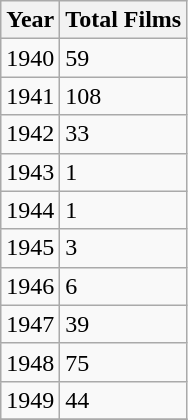<table class="wikitable">
<tr>
<th>Year</th>
<th>Total Films</th>
</tr>
<tr>
<td>1940</td>
<td>59</td>
</tr>
<tr>
<td>1941</td>
<td>108</td>
</tr>
<tr>
<td>1942</td>
<td>33</td>
</tr>
<tr>
<td>1943</td>
<td>1</td>
</tr>
<tr>
<td>1944</td>
<td>1</td>
</tr>
<tr>
<td>1945</td>
<td>3</td>
</tr>
<tr>
<td>1946</td>
<td>6</td>
</tr>
<tr>
<td>1947</td>
<td>39</td>
</tr>
<tr>
<td>1948</td>
<td>75</td>
</tr>
<tr>
<td>1949</td>
<td>44</td>
</tr>
<tr>
</tr>
</table>
